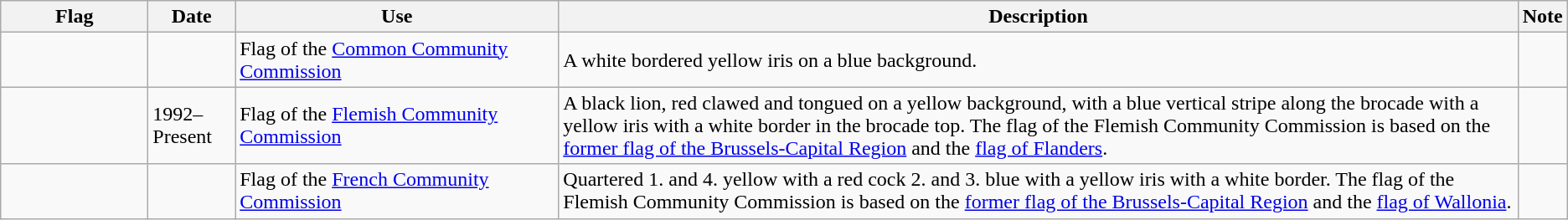<table class="wikitable">
<tr>
<th style="width:110px;">Flag</th>
<th>Date</th>
<th style="width:250px;">Use</th>
<th>Description</th>
<th>Note</th>
</tr>
<tr>
<td></td>
<td></td>
<td>Flag of the <a href='#'>Common Community Commission</a></td>
<td>A white bordered yellow iris on a blue background.</td>
<td></td>
</tr>
<tr>
<td></td>
<td>1992–Present</td>
<td>Flag of the <a href='#'>Flemish Community Commission</a></td>
<td>A black lion, red clawed and tongued on a yellow background, with a blue vertical stripe along the brocade with a yellow iris with a white border in the brocade top. The flag of the Flemish Community Commission is based on the <a href='#'>former flag of the Brussels-Capital Region</a> and the <a href='#'>flag of Flanders</a>.</td>
<td></td>
</tr>
<tr>
<td></td>
<td></td>
<td>Flag of the <a href='#'>French Community Commission</a></td>
<td>Quartered 1. and 4. yellow with a red cock 2. and 3. blue with a yellow iris with a white border. The flag of the Flemish Community Commission is based on the <a href='#'>former flag of the Brussels-Capital Region</a> and the <a href='#'>flag of Wallonia</a>.</td>
<td></td>
</tr>
</table>
